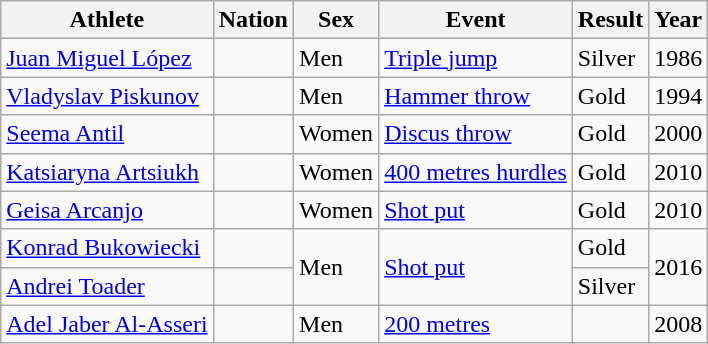<table class=wikitable>
<tr>
<th>Athlete</th>
<th>Nation</th>
<th>Sex</th>
<th>Event</th>
<th>Result</th>
<th>Year</th>
</tr>
<tr>
<td><a href='#'>Juan Miguel López</a></td>
<td></td>
<td>Men</td>
<td><a href='#'>Triple jump</a></td>
<td>Silver</td>
<td>1986</td>
</tr>
<tr>
<td><a href='#'>Vladyslav Piskunov</a></td>
<td></td>
<td>Men</td>
<td><a href='#'>Hammer throw</a></td>
<td>Gold</td>
<td>1994</td>
</tr>
<tr>
<td><a href='#'>Seema Antil</a></td>
<td></td>
<td>Women</td>
<td><a href='#'>Discus throw</a></td>
<td>Gold</td>
<td>2000</td>
</tr>
<tr>
<td><a href='#'>Katsiaryna Artsiukh</a></td>
<td></td>
<td>Women</td>
<td><a href='#'>400 metres hurdles</a></td>
<td>Gold</td>
<td>2010</td>
</tr>
<tr>
<td><a href='#'>Geisa Arcanjo</a></td>
<td></td>
<td>Women</td>
<td><a href='#'>Shot put</a></td>
<td>Gold</td>
<td>2010</td>
</tr>
<tr>
<td><a href='#'>Konrad Bukowiecki</a></td>
<td></td>
<td rowspan=2>Men</td>
<td rowspan=2><a href='#'>Shot put</a></td>
<td>Gold</td>
<td rowspan=2>2016</td>
</tr>
<tr>
<td><a href='#'>Andrei Toader</a></td>
<td></td>
<td>Silver</td>
</tr>
<tr>
<td><a href='#'>Adel Jaber Al-Asseri</a></td>
<td></td>
<td>Men</td>
<td><a href='#'>200 metres</a></td>
<td></td>
<td>2008</td>
</tr>
</table>
